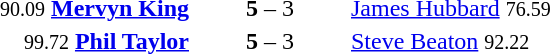<table style="text-align:center">
<tr>
<th width=223></th>
<th width=100></th>
<th width=223></th>
</tr>
<tr>
<td align=right><small><span>90.09</span></small> <strong><a href='#'>Mervyn King</a></strong> </td>
<td><strong>5</strong> – 3</td>
<td align=left> <a href='#'>James Hubbard</a> <small><span>76.59</span></small></td>
</tr>
<tr>
<td align=right><small><span>99.72</span></small> <strong><a href='#'>Phil Taylor</a></strong> </td>
<td><strong>5</strong> – 3</td>
<td align=left> <a href='#'>Steve Beaton</a> <small><span>92.22</span></small></td>
</tr>
</table>
